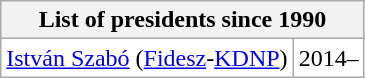<table class="wikitable"  style="float:left; margin-left:1em;">
<tr ">
<th colspan="2">List of presidents since 1990</th>
</tr>
<tr --- bgcolor="#FFFFFF">
<td><a href='#'>István Szabó</a> (<a href='#'>Fidesz</a>-<a href='#'>KDNP</a>)</td>
<td>2014–</td>
</tr>
</table>
